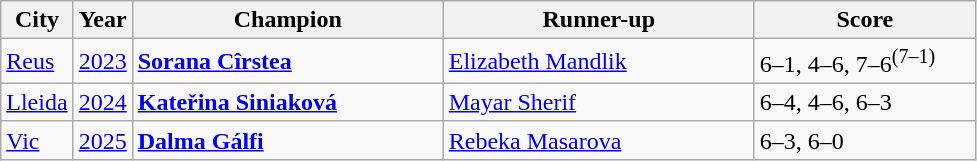<table class="wikitable">
<tr>
<th>City</th>
<th>Year</th>
<th width="200">Champion</th>
<th width="200">Runner-up</th>
<th width="140">Score</th>
</tr>
<tr>
<td><a href='#'>Reus</a></td>
<td><a href='#'>2023</a></td>
<td> <strong><a href='#'>Sorana Cîrstea</a></strong></td>
<td> <a href='#'>Elizabeth Mandlik</a></td>
<td>6–1, 4–6, 7–6<sup>(7–1)</sup></td>
</tr>
<tr>
<td><a href='#'>Lleida</a></td>
<td><a href='#'>2024</a></td>
<td> <strong><a href='#'>Kateřina Siniaková</a></strong></td>
<td> <a href='#'>Mayar Sherif</a></td>
<td>6–4, 4–6, 6–3</td>
</tr>
<tr>
<td><a href='#'>Vic</a></td>
<td><a href='#'>2025</a></td>
<td> <strong><a href='#'>Dalma Gálfi</a></strong></td>
<td> <a href='#'>Rebeka Masarova</a></td>
<td>6–3, 6–0</td>
</tr>
</table>
